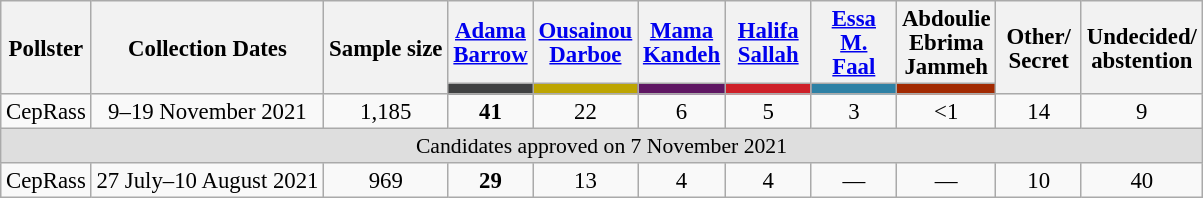<table class="wikitable" style="text-align:center; font-size:95%; line-height:16px;">
<tr>
<th rowspan="2">Pollster</th>
<th rowspan="2">Collection Dates</th>
<th rowspan="2">Sample size</th>
<th style="width:50px;"><a href='#'>Adama Barrow</a></th>
<th style="width:50px;"><a href='#'>Ousainou Darboe</a></th>
<th style="width:50px;"><a href='#'>Mama Kandeh</a></th>
<th style="width:50px;"><a href='#'>Halifa Sallah</a></th>
<th style="width:50px;"><a href='#'>Essa M. Faal</a></th>
<th style="width:50px;">Abdoulie Ebrima Jammeh</th>
<th rowspan="2" style="width:50px;">Other/<br>Secret</th>
<th rowspan="2" style="width:50px;">Undecided/<br>abstention</th>
</tr>
<tr>
<th data-darkreader-inline-bgimage="" data-darkreader-inline-bgcolor="" style="background:#404142;"></th>
<th data-darkreader-inline-bgimage="" data-darkreader-inline-bgcolor="" style="background:#BDA501;"></th>
<th data-darkreader-inline-bgimage="" data-darkreader-inline-bgcolor="" style="background:#5F1663;"></th>
<th data-darkreader-inline-bgimage="" data-darkreader-inline-bgcolor="" style="background:#CE2029;"></th>
<th data-darkreader-inline-bgimage="" data-darkreader-inline-bgcolor="" style="background:#2E81A5;"></th>
<th data-darkreader-inline-bgimage="" data-darkreader-inline-bgcolor="" style="background:#A22A02"></th>
</tr>
<tr>
<td>CepRass</td>
<td>9–19 November 2021</td>
<td>1,185</td>
<td><strong>41</strong></td>
<td>22</td>
<td>6</td>
<td>5</td>
<td>3</td>
<td><1</td>
<td>14</td>
<td>9</td>
</tr>
<tr>
<td colspan="11" align="center" style="background:#dedede; font-size:95%;">Candidates approved on 7 November 2021</td>
</tr>
<tr>
<td>CepRass</td>
<td>27 July–10 August 2021</td>
<td>969</td>
<td><strong>29</strong></td>
<td>13</td>
<td>4</td>
<td>4</td>
<td>—</td>
<td>—</td>
<td>10</td>
<td>40</td>
</tr>
</table>
